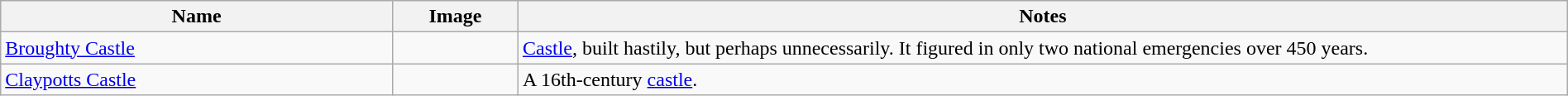<table class="wikitable" width="100%">
<tr>
<th width="25%">Name<br></th>
<th width="94px">Image</th>
<th>Notes</th>
</tr>
<tr>
<td><a href='#'>Broughty Castle</a></td>
<td></td>
<td><a href='#'>Castle</a>, built hastily, but perhaps unnecessarily. It figured in only two national emergencies over 450 years.</td>
</tr>
<tr>
<td><a href='#'>Claypotts Castle</a></td>
<td></td>
<td>A 16th-century <a href='#'>castle</a>.</td>
</tr>
</table>
